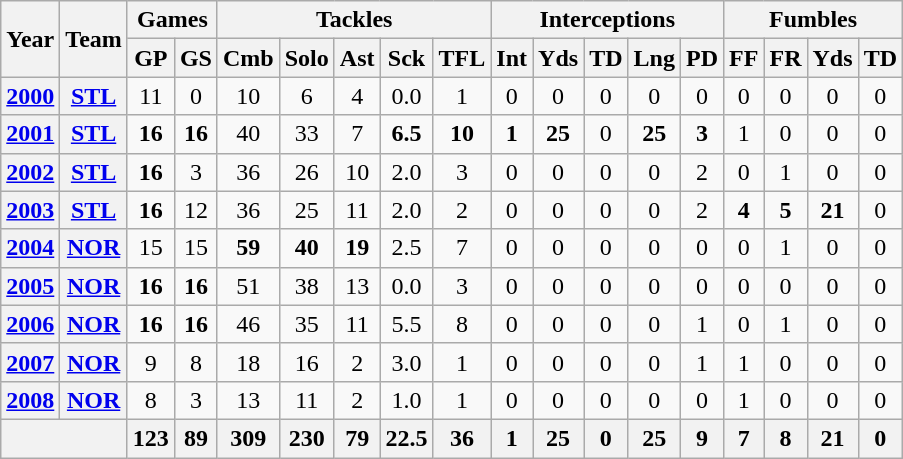<table class="wikitable" style="text-align:center">
<tr>
<th rowspan="2">Year</th>
<th rowspan="2">Team</th>
<th colspan="2">Games</th>
<th colspan="5">Tackles</th>
<th colspan="5">Interceptions</th>
<th colspan="4">Fumbles</th>
</tr>
<tr>
<th>GP</th>
<th>GS</th>
<th>Cmb</th>
<th>Solo</th>
<th>Ast</th>
<th>Sck</th>
<th>TFL</th>
<th>Int</th>
<th>Yds</th>
<th>TD</th>
<th>Lng</th>
<th>PD</th>
<th>FF</th>
<th>FR</th>
<th>Yds</th>
<th>TD</th>
</tr>
<tr>
<th><a href='#'>2000</a></th>
<th><a href='#'>STL</a></th>
<td>11</td>
<td>0</td>
<td>10</td>
<td>6</td>
<td>4</td>
<td>0.0</td>
<td>1</td>
<td>0</td>
<td>0</td>
<td>0</td>
<td>0</td>
<td>0</td>
<td>0</td>
<td>0</td>
<td>0</td>
<td>0</td>
</tr>
<tr>
<th><a href='#'>2001</a></th>
<th><a href='#'>STL</a></th>
<td><strong>16</strong></td>
<td><strong>16</strong></td>
<td>40</td>
<td>33</td>
<td>7</td>
<td><strong>6.5</strong></td>
<td><strong>10</strong></td>
<td><strong>1</strong></td>
<td><strong>25</strong></td>
<td>0</td>
<td><strong>25</strong></td>
<td><strong>3</strong></td>
<td>1</td>
<td>0</td>
<td>0</td>
<td>0</td>
</tr>
<tr>
<th><a href='#'>2002</a></th>
<th><a href='#'>STL</a></th>
<td><strong>16</strong></td>
<td>3</td>
<td>36</td>
<td>26</td>
<td>10</td>
<td>2.0</td>
<td>3</td>
<td>0</td>
<td>0</td>
<td>0</td>
<td>0</td>
<td>2</td>
<td>0</td>
<td>1</td>
<td>0</td>
<td>0</td>
</tr>
<tr>
<th><a href='#'>2003</a></th>
<th><a href='#'>STL</a></th>
<td><strong>16</strong></td>
<td>12</td>
<td>36</td>
<td>25</td>
<td>11</td>
<td>2.0</td>
<td>2</td>
<td>0</td>
<td>0</td>
<td>0</td>
<td>0</td>
<td>2</td>
<td><strong>4</strong></td>
<td><strong>5</strong></td>
<td><strong>21</strong></td>
<td>0</td>
</tr>
<tr>
<th><a href='#'>2004</a></th>
<th><a href='#'>NOR</a></th>
<td>15</td>
<td>15</td>
<td><strong>59</strong></td>
<td><strong>40</strong></td>
<td><strong>19</strong></td>
<td>2.5</td>
<td>7</td>
<td>0</td>
<td>0</td>
<td>0</td>
<td>0</td>
<td>0</td>
<td>0</td>
<td>1</td>
<td>0</td>
<td>0</td>
</tr>
<tr>
<th><a href='#'>2005</a></th>
<th><a href='#'>NOR</a></th>
<td><strong>16</strong></td>
<td><strong>16</strong></td>
<td>51</td>
<td>38</td>
<td>13</td>
<td>0.0</td>
<td>3</td>
<td>0</td>
<td>0</td>
<td>0</td>
<td>0</td>
<td>0</td>
<td>0</td>
<td>0</td>
<td>0</td>
<td>0</td>
</tr>
<tr>
<th><a href='#'>2006</a></th>
<th><a href='#'>NOR</a></th>
<td><strong>16</strong></td>
<td><strong>16</strong></td>
<td>46</td>
<td>35</td>
<td>11</td>
<td>5.5</td>
<td>8</td>
<td>0</td>
<td>0</td>
<td>0</td>
<td>0</td>
<td>1</td>
<td>0</td>
<td>1</td>
<td>0</td>
<td>0</td>
</tr>
<tr>
<th><a href='#'>2007</a></th>
<th><a href='#'>NOR</a></th>
<td>9</td>
<td>8</td>
<td>18</td>
<td>16</td>
<td>2</td>
<td>3.0</td>
<td>1</td>
<td>0</td>
<td>0</td>
<td>0</td>
<td>0</td>
<td>1</td>
<td>1</td>
<td>0</td>
<td>0</td>
<td>0</td>
</tr>
<tr>
<th><a href='#'>2008</a></th>
<th><a href='#'>NOR</a></th>
<td>8</td>
<td>3</td>
<td>13</td>
<td>11</td>
<td>2</td>
<td>1.0</td>
<td>1</td>
<td>0</td>
<td>0</td>
<td>0</td>
<td>0</td>
<td>0</td>
<td>1</td>
<td>0</td>
<td>0</td>
<td>0</td>
</tr>
<tr>
<th colspan="2"></th>
<th>123</th>
<th>89</th>
<th>309</th>
<th>230</th>
<th>79</th>
<th>22.5</th>
<th>36</th>
<th>1</th>
<th>25</th>
<th>0</th>
<th>25</th>
<th>9</th>
<th>7</th>
<th>8</th>
<th>21</th>
<th>0</th>
</tr>
</table>
